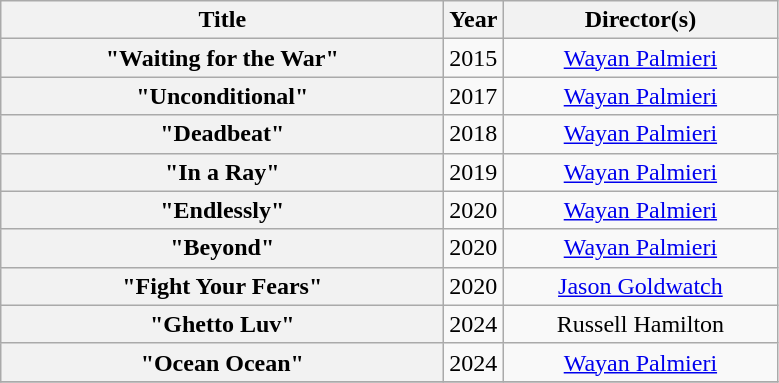<table class="wikitable sortable plainrowheaders" style="text-align: center;">
<tr>
<th scope="col" style="width: 18em;">Title</th>
<th scope="col" style="width: 2em;">Year</th>
<th scope="col" style="width: 11em;">Director(s)</th>
</tr>
<tr>
<th scope="row">"Waiting for the War"</th>
<td>2015</td>
<td><a href='#'>Wayan Palmieri</a></td>
</tr>
<tr>
<th scope="row">"Unconditional"</th>
<td>2017</td>
<td><a href='#'>Wayan Palmieri</a></td>
</tr>
<tr>
<th scope="row">"Deadbeat"</th>
<td>2018</td>
<td><a href='#'>Wayan Palmieri</a></td>
</tr>
<tr>
<th scope="row">"In a Ray"</th>
<td>2019</td>
<td><a href='#'>Wayan Palmieri</a></td>
</tr>
<tr>
<th scope="row">"Endlessly"</th>
<td>2020</td>
<td><a href='#'>Wayan Palmieri</a></td>
</tr>
<tr>
<th scope="row">"Beyond"</th>
<td>2020</td>
<td><a href='#'>Wayan Palmieri</a></td>
</tr>
<tr>
<th scope="row">"Fight Your Fears"</th>
<td>2020</td>
<td><a href='#'>Jason Goldwatch</a></td>
</tr>
<tr>
<th scope="row">"Ghetto Luv"</th>
<td>2024</td>
<td>Russell Hamilton</td>
</tr>
<tr>
<th scope="row">"Ocean Ocean"</th>
<td>2024</td>
<td><a href='#'>Wayan Palmieri</a></td>
</tr>
<tr>
</tr>
</table>
